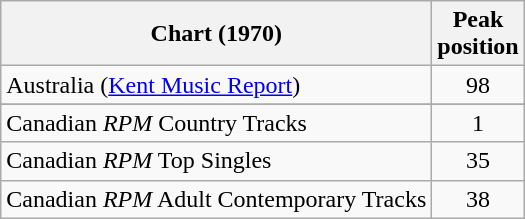<table class="wikitable sortable">
<tr>
<th align="left">Chart (1970)</th>
<th align="center">Peak<br>position</th>
</tr>
<tr>
<td>Australia (<a href='#'>Kent Music Report</a>)</td>
<td style="text-align:center;">98</td>
</tr>
<tr>
</tr>
<tr>
</tr>
<tr>
<td align="left">Canadian <em>RPM</em> Country Tracks</td>
<td align="center">1</td>
</tr>
<tr>
<td align="left">Canadian <em>RPM</em> Top Singles</td>
<td align="center">35</td>
</tr>
<tr>
<td align="left">Canadian <em>RPM</em> Adult Contemporary Tracks</td>
<td align="center">38</td>
</tr>
</table>
